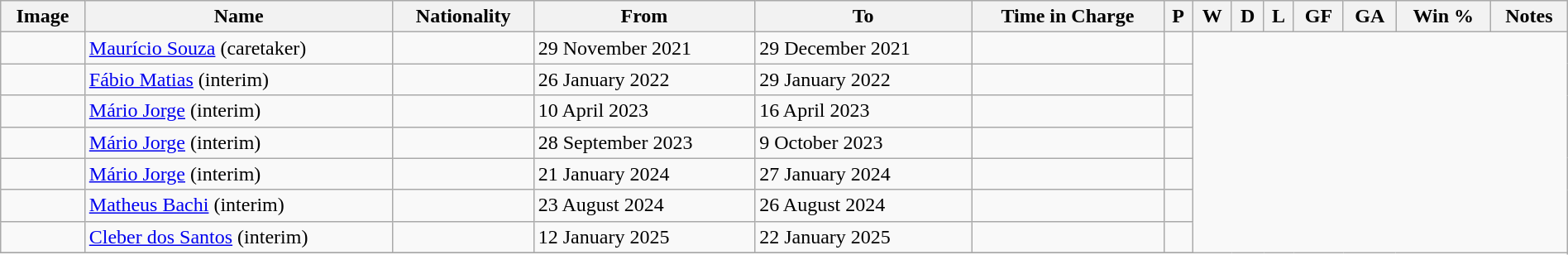<table class="wikitable sortable" style="width:100%; text-align:left; font-size:100%; text-align:left;">
<tr>
<th scope="col">Image</th>
<th>Name</th>
<th>Nationality</th>
<th>From</th>
<th>To</th>
<th>Time in Charge</th>
<th>P</th>
<th>W</th>
<th>D</th>
<th>L</th>
<th>GF</th>
<th>GA</th>
<th>Win %</th>
<th>Notes</th>
</tr>
<tr>
<td></td>
<td><a href='#'>Maurício Souza</a> (caretaker)</td>
<td></td>
<td>29 November 2021</td>
<td>29 December 2021</td>
<td><br></td>
<td></td>
</tr>
<tr>
<td></td>
<td><a href='#'>Fábio Matias</a> (interim)</td>
<td></td>
<td>26 January 2022</td>
<td>29 January 2022</td>
<td><br></td>
<td></td>
</tr>
<tr>
<td></td>
<td><a href='#'>Mário Jorge</a> (interim)</td>
<td></td>
<td>10 April 2023</td>
<td>16 April 2023</td>
<td><br></td>
<td></td>
</tr>
<tr>
<td></td>
<td><a href='#'>Mário Jorge</a> (interim)</td>
<td></td>
<td>28 September 2023</td>
<td>9 October 2023</td>
<td><br></td>
<td></td>
</tr>
<tr>
<td></td>
<td><a href='#'>Mário Jorge</a> (interim)</td>
<td></td>
<td>21 January 2024</td>
<td>27 January 2024</td>
<td><br></td>
<td></td>
</tr>
<tr>
<td></td>
<td><a href='#'>Matheus Bachi</a> (interim)</td>
<td></td>
<td>23 August 2024</td>
<td>26 August 2024</td>
<td><br></td>
<td></td>
</tr>
<tr>
<td></td>
<td><a href='#'>Cleber dos Santos</a> (interim)</td>
<td></td>
<td>12 January 2025</td>
<td>22 January 2025</td>
<td><br></td>
<td></td>
</tr>
<tr>
</tr>
</table>
